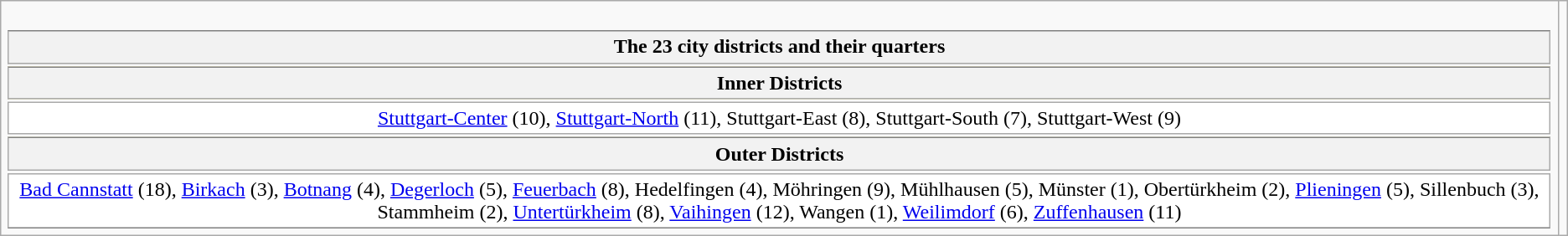<table class="wikitable">
<tr>
<td><br><table>
<tr style="background:#c9c9c3">
<th style="border-top:1px solid gray;">The 23 city districts and their quarters</th>
</tr>
<tr style="background:#ffe16d;">
<th style="border-top:1px solid gray;">Inner Districts</th>
</tr>
<tr style="background:#fff;">
<td style="text-align:center;"><a href='#'>Stuttgart-Center</a> (10), <a href='#'>Stuttgart-North</a> (11), Stuttgart-East (8), Stuttgart-South (7), Stuttgart-West (9)</td>
</tr>
<tr style="background:#f9f9a9">
<th style="border-top:1px solid gray;">Outer Districts</th>
</tr>
<tr style="background:#fff;">
<td style="border-bottom:1px solid gray; text-align:center;"><a href='#'>Bad Cannstatt</a> (18), <a href='#'>Birkach</a> (3), <a href='#'>Botnang</a> (4), <a href='#'>Degerloch</a> (5), <a href='#'>Feuerbach</a> (8), Hedelfingen (4), Möhringen (9), Mühlhausen (5), Münster (1), Obertürkheim (2), <a href='#'>Plieningen</a> (5), Sillenbuch (3), Stammheim (2), <a href='#'>Untertürkheim</a> (8), <a href='#'>Vaihingen</a> (12), Wangen (1), <a href='#'>Weilimdorf</a> (6), <a href='#'>Zuffenhausen</a> (11)</td>
</tr>
</table>
</td>
<td><br></td>
</tr>
</table>
